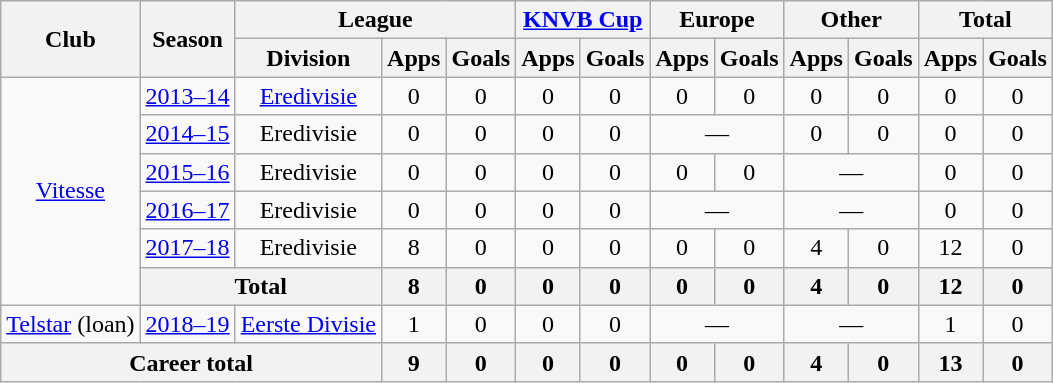<table class="wikitable" style="text-align: center">
<tr>
<th rowspan="2">Club</th>
<th rowspan="2">Season</th>
<th colspan="3">League</th>
<th colspan="2"><a href='#'>KNVB Cup</a></th>
<th colspan="2">Europe</th>
<th colspan="2">Other</th>
<th colspan="2">Total</th>
</tr>
<tr>
<th>Division</th>
<th>Apps</th>
<th>Goals</th>
<th>Apps</th>
<th>Goals</th>
<th>Apps</th>
<th>Goals</th>
<th>Apps</th>
<th>Goals</th>
<th>Apps</th>
<th>Goals</th>
</tr>
<tr>
<td rowspan="6"><a href='#'>Vitesse</a></td>
<td><a href='#'>2013–14</a></td>
<td><a href='#'>Eredivisie</a></td>
<td>0</td>
<td>0</td>
<td>0</td>
<td>0</td>
<td>0</td>
<td>0</td>
<td>0</td>
<td>0</td>
<td>0</td>
<td>0</td>
</tr>
<tr>
<td><a href='#'>2014–15</a></td>
<td>Eredivisie</td>
<td>0</td>
<td>0</td>
<td>0</td>
<td>0</td>
<td colspan="2">—</td>
<td>0</td>
<td>0</td>
<td>0</td>
<td>0</td>
</tr>
<tr>
<td><a href='#'>2015–16</a></td>
<td>Eredivisie</td>
<td>0</td>
<td>0</td>
<td>0</td>
<td>0</td>
<td>0</td>
<td>0</td>
<td colspan="2">—</td>
<td>0</td>
<td>0</td>
</tr>
<tr>
<td><a href='#'>2016–17</a></td>
<td>Eredivisie</td>
<td>0</td>
<td>0</td>
<td>0</td>
<td>0</td>
<td colspan="2">—</td>
<td colspan="2">—</td>
<td>0</td>
<td>0</td>
</tr>
<tr>
<td><a href='#'>2017–18</a></td>
<td>Eredivisie</td>
<td>8</td>
<td>0</td>
<td>0</td>
<td>0</td>
<td>0</td>
<td>0</td>
<td>4</td>
<td>0</td>
<td>12</td>
<td>0</td>
</tr>
<tr>
<th colspan="2">Total</th>
<th>8</th>
<th>0</th>
<th>0</th>
<th>0</th>
<th>0</th>
<th>0</th>
<th>4</th>
<th>0</th>
<th>12</th>
<th>0</th>
</tr>
<tr>
<td rowspan="1"><a href='#'>Telstar</a> (loan)</td>
<td><a href='#'>2018–19</a></td>
<td><a href='#'>Eerste Divisie</a></td>
<td>1</td>
<td>0</td>
<td>0</td>
<td>0</td>
<td colspan="2">—</td>
<td colspan="2">—</td>
<td>1</td>
<td>0</td>
</tr>
<tr>
<th colspan="3">Career total</th>
<th>9</th>
<th>0</th>
<th>0</th>
<th>0</th>
<th>0</th>
<th>0</th>
<th>4</th>
<th>0</th>
<th>13</th>
<th>0</th>
</tr>
</table>
